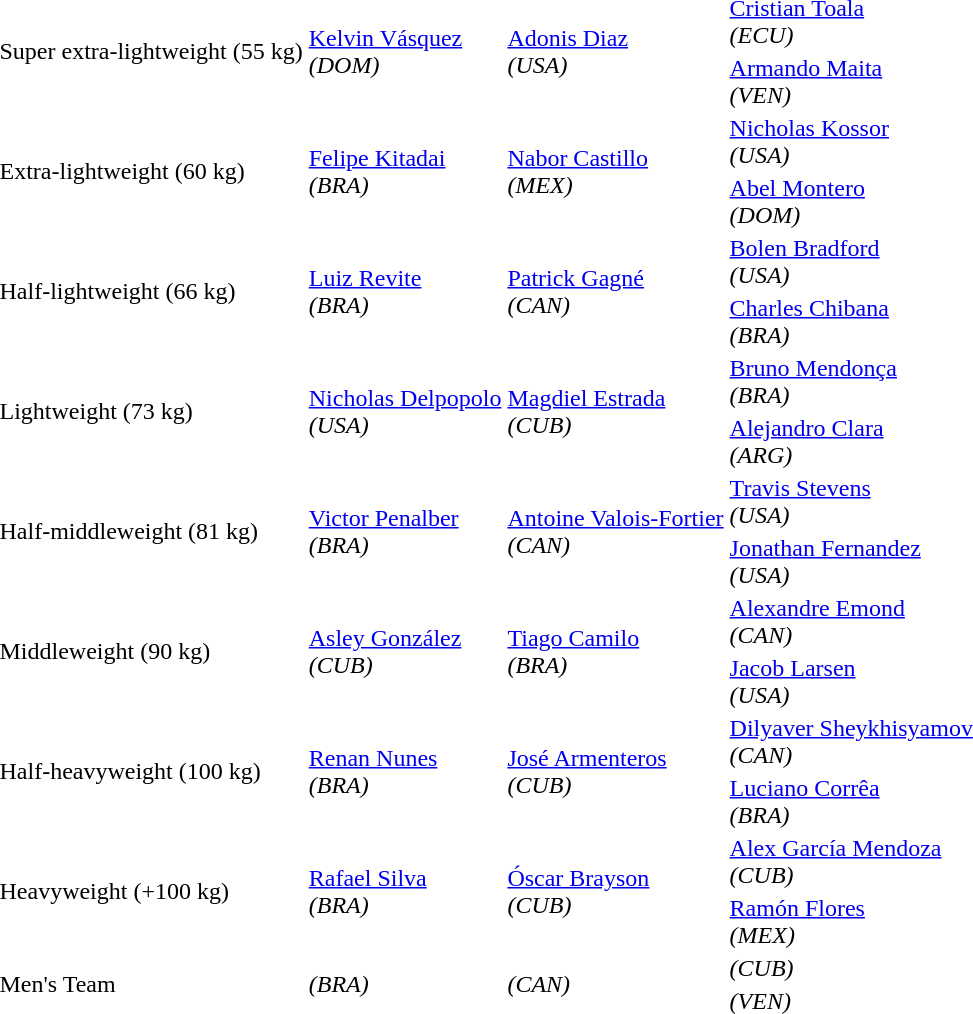<table>
<tr>
<td rowspan=2>Super extra-lightweight (55 kg)</td>
<td rowspan=2><a href='#'>Kelvin Vásquez</a><br> <em> (DOM)</em></td>
<td rowspan=2><a href='#'>Adonis Diaz</a> <br> <em> (USA)</em></td>
<td><a href='#'>Cristian Toala</a> <br> <em> (ECU)</em></td>
</tr>
<tr>
<td><a href='#'>Armando Maita</a> <br> <em> (VEN)</em></td>
</tr>
<tr>
<td rowspan=2>Extra-lightweight (60 kg)</td>
<td rowspan=2><a href='#'>Felipe Kitadai</a><br> <em> (BRA)</em></td>
<td rowspan=2><a href='#'>Nabor Castillo</a> <br> <em> (MEX)</em></td>
<td><a href='#'>Nicholas Kossor</a> <br> <em> (USA)</em></td>
</tr>
<tr>
<td><a href='#'>Abel Montero</a> <br> <em> (DOM)</em></td>
</tr>
<tr>
<td rowspan=2>Half-lightweight (66 kg)</td>
<td rowspan=2><a href='#'>Luiz Revite</a><br> <em> (BRA)</em></td>
<td rowspan=2><a href='#'>Patrick Gagné</a> <br> <em> (CAN)</em></td>
<td><a href='#'>Bolen Bradford</a> <br> <em> (USA)</em></td>
</tr>
<tr>
<td><a href='#'>Charles Chibana</a> <br> <em> (BRA)</em></td>
</tr>
<tr>
<td rowspan=2>Lightweight (73 kg)</td>
<td rowspan=2><a href='#'>Nicholas Delpopolo</a><br> <em> (USA)</em></td>
<td rowspan=2><a href='#'>Magdiel Estrada</a> <br> <em> (CUB)</em></td>
<td><a href='#'>Bruno Mendonça</a> <br> <em> (BRA)</em></td>
</tr>
<tr>
<td><a href='#'>Alejandro Clara</a> <br> <em> (ARG)</em></td>
</tr>
<tr>
<td rowspan=2>Half-middleweight (81 kg)</td>
<td rowspan=2><a href='#'>Victor Penalber</a><br> <em> (BRA)</em></td>
<td rowspan=2><a href='#'>Antoine Valois-Fortier</a> <br> <em> (CAN)</em></td>
<td><a href='#'>Travis Stevens</a> <br> <em> (USA)</em></td>
</tr>
<tr>
<td><a href='#'>Jonathan Fernandez</a> <br> <em> (USA)</em></td>
</tr>
<tr>
<td rowspan=2>Middleweight (90 kg)</td>
<td rowspan=2><a href='#'>Asley González</a><br><em> (CUB)</em></td>
<td rowspan=2><a href='#'>Tiago Camilo</a><br><em> (BRA)</em></td>
<td><a href='#'>Alexandre Emond</a><br> <em> (CAN)</em></td>
</tr>
<tr>
<td><a href='#'>Jacob Larsen</a> <br> <em> (USA)</em></td>
</tr>
<tr>
<td rowspan=2>Half-heavyweight (100 kg)</td>
<td rowspan=2><a href='#'>Renan Nunes</a><br><em> (BRA)</em></td>
<td rowspan=2><a href='#'>José Armenteros</a><br><em> (CUB)</em></td>
<td><a href='#'>Dilyaver Sheykhisyamov</a><br> <em> (CAN)</em></td>
</tr>
<tr>
<td><a href='#'>Luciano Corrêa</a> <br> <em> (BRA)</em></td>
</tr>
<tr>
<td rowspan=2>Heavyweight (+100 kg)</td>
<td rowspan=2><a href='#'>Rafael Silva</a><br><em> (BRA)</em></td>
<td rowspan=2><a href='#'>Óscar Brayson</a><br><em> (CUB)</em></td>
<td><a href='#'>Alex García Mendoza</a><br> <em> (CUB)</em></td>
</tr>
<tr>
<td><a href='#'>Ramón Flores</a> <br> <em> (MEX)</em></td>
</tr>
<tr>
<td rowspan=2>Men's Team</td>
<td rowspan=2><em> (BRA)</em></td>
<td rowspan=2><em> (CAN)</em></td>
<td><em> (CUB)</em></td>
</tr>
<tr>
<td><em> (VEN)</em></td>
</tr>
<tr>
</tr>
</table>
